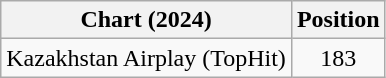<table class="wikitable plainrowheaders">
<tr>
<th scope="col">Chart (2024)</th>
<th scope="col">Position</th>
</tr>
<tr>
<td>Kazakhstan Airplay (TopHit)</td>
<td align="center">183</td>
</tr>
</table>
